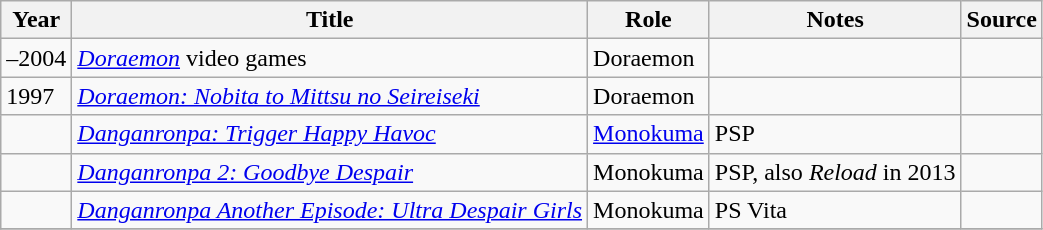<table class="wikitable sortable plainrowheaders">
<tr>
<th>Year</th>
<th>Title</th>
<th>Role</th>
<th class="unsortable">Notes</th>
<th class="unsortable">Source</th>
</tr>
<tr>
<td>–2004</td>
<td><em><a href='#'>Doraemon</a></em> video games</td>
<td>Doraemon</td>
<td></td>
<td></td>
</tr>
<tr>
<td>1997</td>
<td><em><a href='#'>Doraemon: Nobita to Mittsu no Seireiseki</a></em></td>
<td>Doraemon</td>
<td></td>
<td></td>
</tr>
<tr>
<td></td>
<td><em><a href='#'>Danganronpa: Trigger Happy Havoc</a></em></td>
<td><a href='#'>Monokuma</a></td>
<td>PSP</td>
<td></td>
</tr>
<tr>
<td></td>
<td><em><a href='#'>Danganronpa 2: Goodbye Despair</a></em></td>
<td>Monokuma</td>
<td>PSP, also <em>Reload</em> in 2013</td>
<td></td>
</tr>
<tr>
<td></td>
<td><em><a href='#'>Danganronpa Another Episode: Ultra Despair Girls</a></em></td>
<td>Monokuma</td>
<td>PS Vita</td>
<td></td>
</tr>
<tr>
</tr>
</table>
